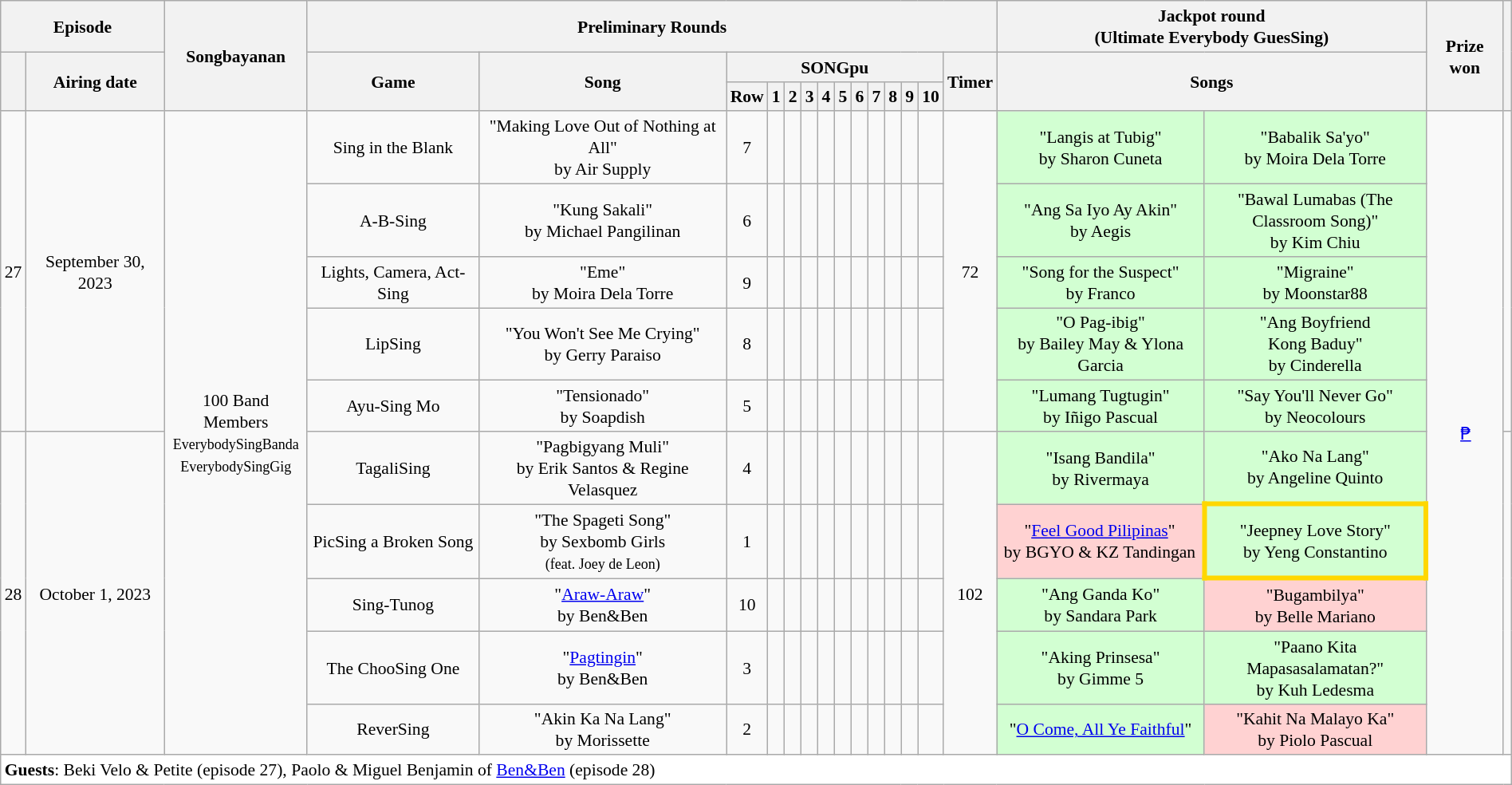<table class="wikitable mw-collapsible mw-collapsed" style="text-align:center; font-size:90%; line-height:18px;" width="100%">
<tr>
<th colspan=2>Episode</th>
<th rowspan=3>Songbayanan</th>
<th colspan=14>Preliminary Rounds</th>
<th colspan=2>Jackpot round<br><strong>(Ultimate Everybody GuesSing)</strong></th>
<th rowspan=3>Prize won</th>
<th rowspan=3></th>
</tr>
<tr>
<th rowspan=2></th>
<th rowspan=2>Airing date</th>
<th rowspan=2>Game</th>
<th rowspan=2>Song</th>
<th colspan=11>SONGpu</th>
<th rowspan=2>Timer</th>
<th colspan=2 rowspan=2>Songs</th>
</tr>
<tr>
<th>Row</th>
<th>1</th>
<th>2</th>
<th>3</th>
<th>4</th>
<th>5</th>
<th>6</th>
<th>7</th>
<th>8</th>
<th>9</th>
<th>10</th>
</tr>
<tr>
<td rowspan=5>27</td>
<td rowspan=5>September 30, 2023</td>
<td rowspan=10>100 Band Members<br><small>EverybodySingBanda<br>EverybodySingGig</small></td>
<td>Sing in the Blank</td>
<td>"Making Love Out of Nothing at All"<br>by Air Supply</td>
<td>7</td>
<td></td>
<td></td>
<td></td>
<td></td>
<td></td>
<td></td>
<td></td>
<td></td>
<td></td>
<td></td>
<td rowspan=5>72<br></td>
<td bgcolor=D2FFD2>"Langis at Tubig"<br>by Sharon Cuneta</td>
<td bgcolor=D2FFD2>"Babalik Sa'yo"<br>by Moira Dela Torre</td>
<td rowspan=10><a href='#'>₱</a></td>
<td rowspan=5><br></td>
</tr>
<tr>
<td>A-B-Sing</td>
<td>"Kung Sakali"<br>by Michael Pangilinan</td>
<td>6</td>
<td></td>
<td></td>
<td></td>
<td></td>
<td></td>
<td></td>
<td></td>
<td></td>
<td></td>
<td></td>
<td bgcolor=D2FFD2>"Ang Sa Iyo Ay Akin"<br>by Aegis</td>
<td bgcolor=D2FFD2>"Bawal Lumabas (The<br>Classroom Song)"<br>by Kim Chiu</td>
</tr>
<tr>
<td>Lights, Camera, Act-Sing</td>
<td>"Eme"<br>by Moira Dela Torre</td>
<td>9</td>
<td></td>
<td></td>
<td></td>
<td></td>
<td></td>
<td></td>
<td></td>
<td></td>
<td></td>
<td></td>
<td bgcolor=D2FFD2>"Song for the Suspect"<br>by Franco</td>
<td bgcolor=D2FFD2>"Migraine"<br>by Moonstar88</td>
</tr>
<tr>
<td>LipSing</td>
<td>"You Won't See Me Crying"<br>by Gerry Paraiso</td>
<td>8</td>
<td></td>
<td></td>
<td></td>
<td></td>
<td></td>
<td></td>
<td></td>
<td></td>
<td></td>
<td></td>
<td bgcolor=D2FFD2>"O Pag-ibig"<br>by Bailey May & Ylona Garcia</td>
<td bgcolor=D2FFD2>"Ang Boyfriend<br>Kong Baduy"<br>by Cinderella</td>
</tr>
<tr>
<td>Ayu-Sing Mo</td>
<td>"Tensionado"<br>by Soapdish</td>
<td>5</td>
<td></td>
<td></td>
<td></td>
<td></td>
<td></td>
<td></td>
<td></td>
<td></td>
<td></td>
<td></td>
<td bgcolor=D2FFD2>"Lumang Tugtugin"<br>by Iñigo Pascual</td>
<td bgcolor=D2FFD2>"Say You'll Never Go"<br>by Neocolours</td>
</tr>
<tr>
<td rowspan=5>28</td>
<td rowspan=5>October 1, 2023</td>
<td>TagaliSing</td>
<td>"Pagbigyang Muli"<br>by Erik Santos & Regine Velasquez</td>
<td>4</td>
<td></td>
<td></td>
<td></td>
<td></td>
<td></td>
<td></td>
<td></td>
<td></td>
<td></td>
<td></td>
<td rowspan=5>102<br></td>
<td bgcolor=D2FFD2>"Isang Bandila"<br>by Rivermaya</td>
<td bgcolor=D2FFD2>"Ako Na Lang"<br>by Angeline Quinto</td>
<td rowspan=5><br></td>
</tr>
<tr>
<td>PicSing a Broken Song</td>
<td>"The Spageti Song"<br>by Sexbomb Girls<br><small>(feat. Joey de Leon)</small></td>
<td>1</td>
<td></td>
<td></td>
<td></td>
<td></td>
<td></td>
<td></td>
<td></td>
<td></td>
<td></td>
<td></td>
<td bgcolor=FFD2D2>"<a href='#'>Feel Good Pilipinas</a>"<br>by BGYO & KZ Tandingan</td>
<td style="background: #D2FFD2; border:solid 4px #FFD700;">"Jeepney Love Story"<br>by Yeng Constantino</td>
</tr>
<tr>
<td>Sing-Tunog</td>
<td>"<a href='#'>Araw-Araw</a>"<br>by Ben&Ben</td>
<td>10</td>
<td></td>
<td></td>
<td></td>
<td></td>
<td></td>
<td></td>
<td></td>
<td></td>
<td></td>
<td></td>
<td bgcolor=D2FFD2>"Ang Ganda Ko"<br>by Sandara Park</td>
<td bgcolor=FFD2D2>"Bugambilya"<br>by Belle Mariano</td>
</tr>
<tr>
<td>The ChooSing One</td>
<td>"<a href='#'>Pagtingin</a>"<br>by Ben&Ben</td>
<td>3</td>
<td></td>
<td></td>
<td></td>
<td></td>
<td></td>
<td></td>
<td></td>
<td></td>
<td></td>
<td></td>
<td bgcolor=D2FFD2>"Aking Prinsesa"<br>by Gimme 5</td>
<td bgcolor=D2FFD2>"Paano Kita Mapasasalamatan?"<br>by Kuh Ledesma</td>
</tr>
<tr>
<td>ReverSing</td>
<td>"Akin Ka Na Lang"<br>by Morissette</td>
<td>2</td>
<td></td>
<td></td>
<td></td>
<td></td>
<td></td>
<td></td>
<td></td>
<td></td>
<td></td>
<td></td>
<td bgcolor=D2FFD2>"<a href='#'>O Come, All Ye Faithful</a>"</td>
<td bgcolor=FFD2D2>"Kahit Na Malayo Ka"<br>by Piolo Pascual</td>
</tr>
<tr>
<td colspan=21 style="background:white;" align="left"><strong>Guests</strong>: Beki Velo & Petite (episode 27), Paolo & Miguel Benjamin of <a href='#'>Ben&Ben</a> (episode 28)</td>
</tr>
</table>
